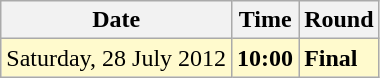<table class="wikitable">
<tr>
<th>Date</th>
<th>Time</th>
<th>Round</th>
</tr>
<tr style=background:lemonchiffon>
<td>Saturday, 28 July 2012</td>
<td><strong>10:00</strong></td>
<td><strong>Final</strong></td>
</tr>
</table>
